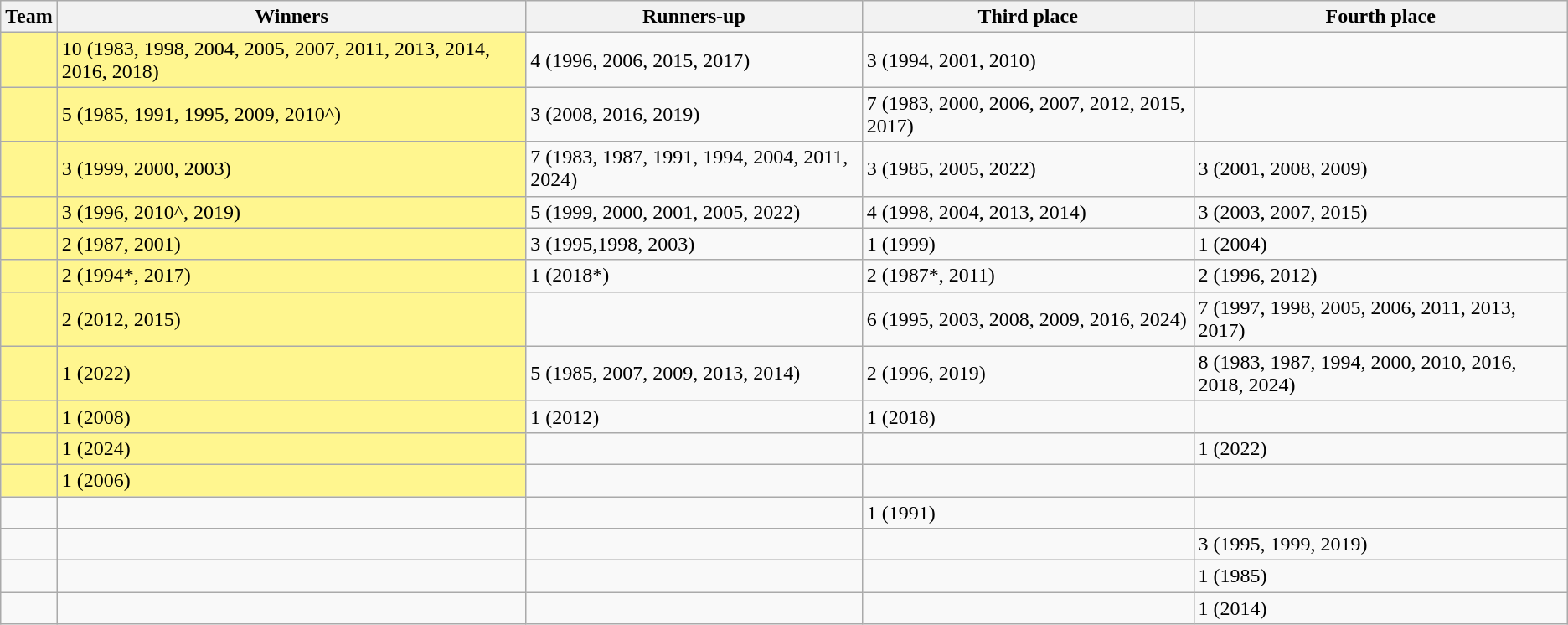<table class="wikitable sortable">
<tr>
<th>Team</th>
<th>Winners</th>
<th>Runners-up</th>
<th>Third place</th>
<th>Fourth place</th>
</tr>
<tr>
<td style=background:#FFF68F></td>
<td style=background:#FFF68F>10 (1983, 1998, 2004, 2005, 2007, 2011, 2013, 2014, 2016, 2018)</td>
<td>4 (1996, 2006, 2015, 2017)</td>
<td>3 (1994, 2001, 2010)</td>
<td></td>
</tr>
<tr>
<td style=background:#FFF68F></td>
<td style=background:#FFF68F>5 (1985, 1991, 1995, 2009, 2010^)</td>
<td>3 (2008, 2016, 2019)</td>
<td>7 (1983, 2000, 2006, 2007, 2012, 2015, 2017)</td>
<td></td>
</tr>
<tr>
<td style=background:#FFF68F></td>
<td style=background:#FFF68F>3 (1999, 2000, 2003)</td>
<td>7 (1983, 1987, 1991, 1994, 2004, 2011, 2024)</td>
<td>3 (1985, 2005, 2022)</td>
<td>3 (2001, 2008, 2009)</td>
</tr>
<tr>
<td style=background:#FFF68F></td>
<td style=background:#FFF68F>3 (1996, 2010^, 2019)</td>
<td>5 (1999, 2000, 2001, 2005, 2022)</td>
<td>4 (1998, 2004, 2013, 2014)</td>
<td>3 (2003, 2007, 2015)</td>
</tr>
<tr>
<td style=background:#FFF68F></td>
<td style=background:#FFF68F>2 (1987, 2001)</td>
<td>3 (1995,1998, 2003)</td>
<td>1 (1999)</td>
<td>1 (2004)</td>
</tr>
<tr>
<td style=background:#FFF68F></td>
<td style=background:#FFF68F>2 (1994*, 2017)</td>
<td>1 (2018*)</td>
<td>2 (1987*, 2011)</td>
<td>2 (1996, 2012)</td>
</tr>
<tr>
<td style=background:#FFF68F></td>
<td style=background:#FFF68F>2 (2012, 2015)</td>
<td></td>
<td>6 (1995, 2003, 2008, 2009, 2016, 2024)</td>
<td>7 (1997, 1998, 2005, 2006, 2011, 2013, 2017)</td>
</tr>
<tr>
<td style=background:#FFF68F></td>
<td style=background:#FFF68F>1 (2022)</td>
<td>5 (1985, 2007, 2009, 2013, 2014)</td>
<td>2 (1996, 2019)</td>
<td>8 (1983, 1987, 1994, 2000, 2010, 2016, 2018, 2024)</td>
</tr>
<tr>
<td style=background:#FFF68F></td>
<td style=background:#FFF68F>1 (2008)</td>
<td>1 (2012)</td>
<td>1 (2018)</td>
<td></td>
</tr>
<tr>
<td style=background:#FFF68F></td>
<td style=background:#FFF68F>1 (2024)</td>
<td></td>
<td></td>
<td>1 (2022)</td>
</tr>
<tr>
<td style=background:#FFF68F></td>
<td style=background:#FFF68F>1 (2006)</td>
<td></td>
<td></td>
<td></td>
</tr>
<tr>
<td></td>
<td></td>
<td></td>
<td>1 (1991)</td>
<td></td>
</tr>
<tr>
<td></td>
<td></td>
<td></td>
<td></td>
<td>3 (1995, 1999, 2019)</td>
</tr>
<tr>
<td></td>
<td></td>
<td></td>
<td></td>
<td>1 (1985)</td>
</tr>
<tr>
<td></td>
<td></td>
<td></td>
<td></td>
<td>1 (2014)</td>
</tr>
</table>
